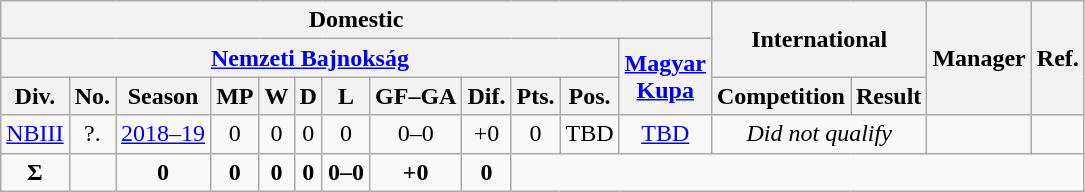<table class="wikitable"  style="text-align:center">
<tr>
<th colspan="12">Domestic</th>
<th colspan="2" rowspan="2">International</th>
<th rowspan="3">Manager</th>
<th rowspan="3">Ref.</th>
</tr>
<tr>
<th colspan="11"><a href='#'>Nemzeti Bajnokság</a></th>
<th rowspan="2"><a href='#'>Magyar<br>Kupa</a></th>
</tr>
<tr>
<th>Div.</th>
<th>No.</th>
<th>Season</th>
<th>MP</th>
<th>W</th>
<th>D</th>
<th>L</th>
<th>GF–GA</th>
<th>Dif.</th>
<th>Pts.</th>
<th>Pos.</th>
<th>Competition</th>
<th>Result</th>
</tr>
<tr>
<td><a href='#'>NBIII</a></td>
<td>?.</td>
<td><a href='#'>2018–19</a></td>
<td>0</td>
<td>0</td>
<td>0</td>
<td>0</td>
<td>0–0</td>
<td>+0</td>
<td>0</td>
<td>TBD</td>
<td><a href='#'>TBD</a></td>
<td colspan="2" rowspan="1"><em>Did not qualify</em></td>
<td style="text-align:left"></td>
<td></td>
</tr>
<tr>
<td><strong>Σ</strong></td>
<td></td>
<td><strong>0</strong></td>
<td><strong>0</strong></td>
<td><strong>0</strong></td>
<td><strong>0</strong></td>
<td><strong>0–0</strong></td>
<td><strong>+0</strong></td>
<td><strong>0</strong></td>
</tr>
</table>
